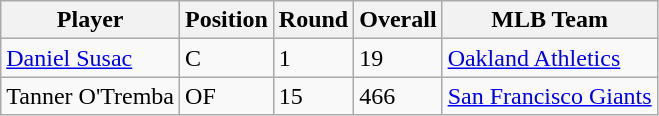<table class="wikitable">
<tr>
<th>Player</th>
<th>Position</th>
<th>Round</th>
<th>Overall</th>
<th>MLB Team</th>
</tr>
<tr>
<td><a href='#'>Daniel Susac</a></td>
<td>C</td>
<td>1</td>
<td>19</td>
<td><a href='#'>Oakland Athletics</a></td>
</tr>
<tr>
<td>Tanner O'Tremba</td>
<td>OF</td>
<td>15</td>
<td>466</td>
<td><a href='#'>San Francisco Giants</a></td>
</tr>
</table>
